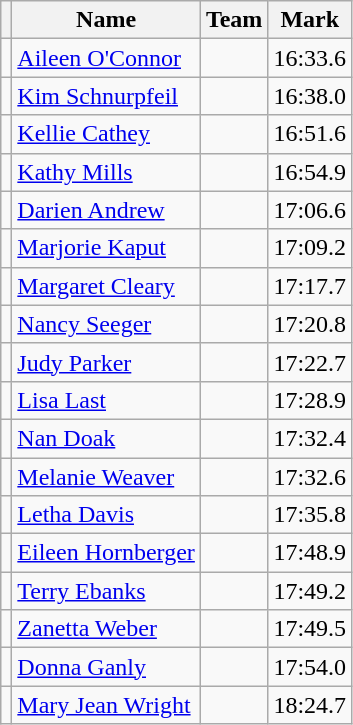<table class=wikitable>
<tr>
<th></th>
<th>Name</th>
<th>Team</th>
<th>Mark</th>
</tr>
<tr>
<td></td>
<td><a href='#'>Aileen O'Connor</a></td>
<td></td>
<td>16:33.6</td>
</tr>
<tr>
<td></td>
<td><a href='#'>Kim Schnurpfeil</a></td>
<td></td>
<td>16:38.0</td>
</tr>
<tr>
<td></td>
<td><a href='#'>Kellie Cathey</a></td>
<td></td>
<td>16:51.6</td>
</tr>
<tr>
<td></td>
<td><a href='#'>Kathy Mills</a></td>
<td></td>
<td>16:54.9</td>
</tr>
<tr>
<td></td>
<td><a href='#'>Darien Andrew</a></td>
<td></td>
<td>17:06.6</td>
</tr>
<tr>
<td></td>
<td><a href='#'>Marjorie Kaput</a></td>
<td></td>
<td>17:09.2</td>
</tr>
<tr>
<td></td>
<td><a href='#'>Margaret Cleary</a></td>
<td></td>
<td>17:17.7</td>
</tr>
<tr>
<td></td>
<td><a href='#'>Nancy Seeger</a></td>
<td></td>
<td>17:20.8</td>
</tr>
<tr>
<td></td>
<td><a href='#'>Judy Parker</a></td>
<td></td>
<td>17:22.7</td>
</tr>
<tr>
<td></td>
<td><a href='#'>Lisa Last</a></td>
<td></td>
<td>17:28.9</td>
</tr>
<tr>
<td></td>
<td><a href='#'>Nan Doak</a></td>
<td></td>
<td>17:32.4</td>
</tr>
<tr>
<td></td>
<td><a href='#'>Melanie Weaver</a></td>
<td></td>
<td>17:32.6</td>
</tr>
<tr>
<td></td>
<td><a href='#'>Letha Davis</a></td>
<td></td>
<td>17:35.8</td>
</tr>
<tr>
<td></td>
<td><a href='#'>Eileen Hornberger</a></td>
<td></td>
<td>17:48.9</td>
</tr>
<tr>
<td></td>
<td><a href='#'>Terry Ebanks</a></td>
<td></td>
<td>17:49.2</td>
</tr>
<tr>
<td></td>
<td><a href='#'>Zanetta Weber</a></td>
<td></td>
<td>17:49.5</td>
</tr>
<tr>
<td></td>
<td><a href='#'>Donna Ganly</a></td>
<td></td>
<td>17:54.0</td>
</tr>
<tr>
<td></td>
<td><a href='#'>Mary Jean Wright</a></td>
<td></td>
<td>18:24.7</td>
</tr>
</table>
